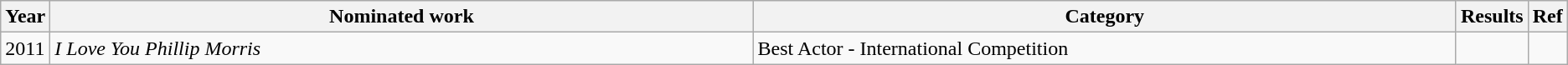<table class="wikitable">
<tr>
<th scope="col" style="width:1em;">Year</th>
<th scope="col" style="width:35em;">Nominated work</th>
<th scope="col" style="width:35em;">Category</th>
<th scope="col" style="width:1em;">Results</th>
<th scope="col" style="width:1em;">Ref</th>
</tr>
<tr>
<td>2011</td>
<td><em>I Love You Phillip Morris</em></td>
<td>Best Actor - International Competition</td>
<td></td>
<td></td>
</tr>
</table>
